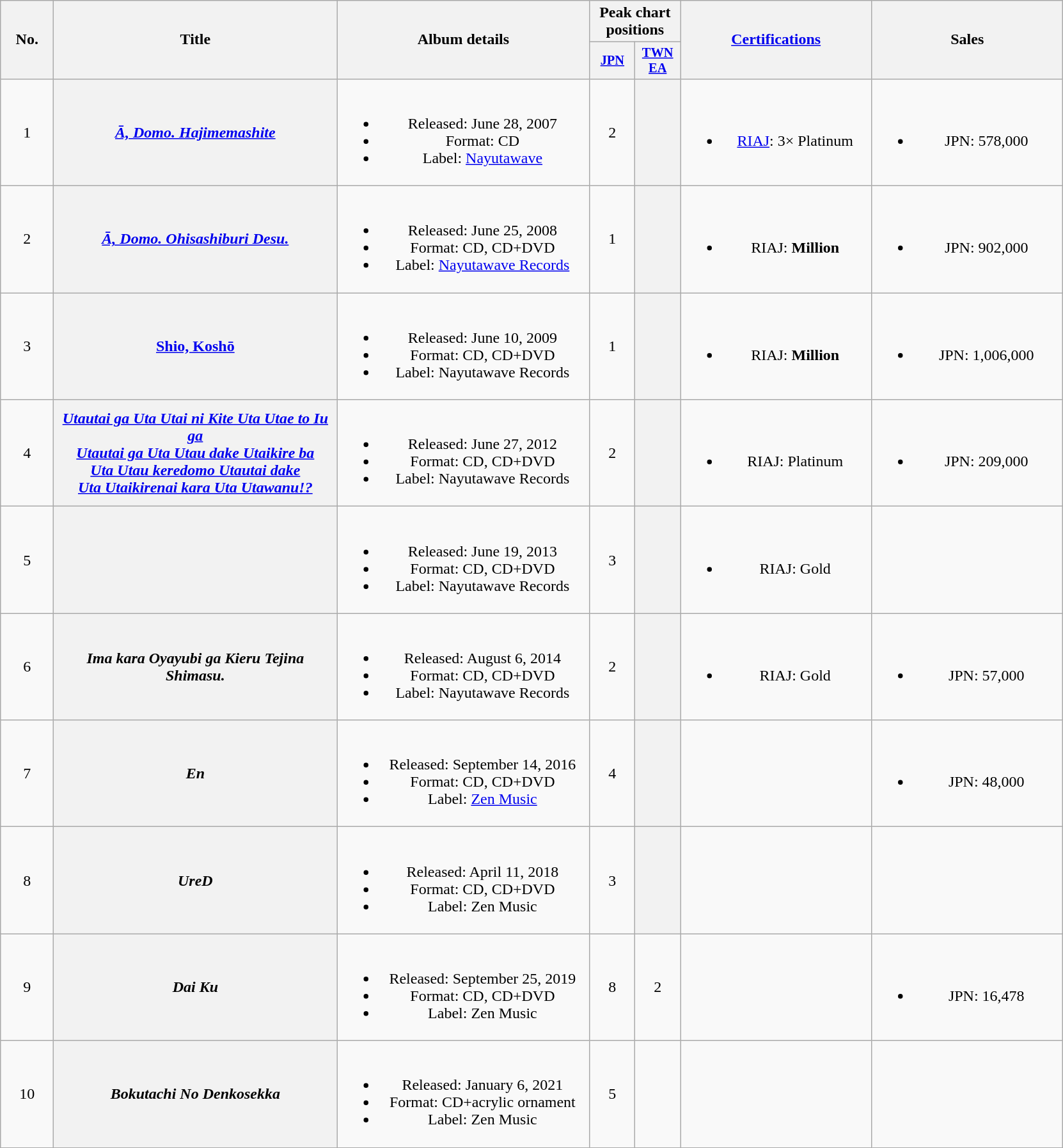<table class="wikitable plainrowheaders" style="text-align:center;" border="1">
<tr>
<th scope="col" rowspan="2" style="width:3em;">No.</th>
<th scope="col" rowspan="2" style="width:18em;">Title</th>
<th scope="col" rowspan="2" style="width:16em;">Album details</th>
<th colspan="2" scope="col">Peak chart positions</th>
<th scope="col" rowspan="2" style="width:12em;"><a href='#'>Certifications</a><br></th>
<th scope="col" rowspan="2" style="width:12em;">Sales <br></th>
</tr>
<tr>
<th scope="col" style="width:3em;font-size:85%;"><a href='#'>JPN</a><br></th>
<th scope="col" style="width:3em;font-size:85%;"><a href='#'>TWN<br>EA</a><br></th>
</tr>
<tr>
<td>1</td>
<th scope="row"><em><a href='#'>Ā, Domo. Hajimemashite</a></em></th>
<td><br><ul><li>Released: June 28, 2007</li><li>Format: CD</li><li>Label: <a href='#'>Nayutawave</a></li></ul></td>
<td>2</td>
<th></th>
<td><br><ul><li><a href='#'>RIAJ</a>: 3× Platinum</li></ul></td>
<td><br><ul><li>JPN: 578,000</li></ul></td>
</tr>
<tr>
<td>2</td>
<th scope="row"><em><a href='#'>Ā, Domo. Ohisashiburi Desu.</a></em></th>
<td><br><ul><li>Released: June 25, 2008</li><li>Format: CD, CD+DVD</li><li>Label: <a href='#'>Nayutawave Records</a></li></ul></td>
<td>1</td>
<th></th>
<td><br><ul><li>RIAJ: <strong>Million</strong></li></ul></td>
<td><br><ul><li>JPN: 902,000</li></ul></td>
</tr>
<tr>
<td>3</td>
<th scope="row"><a href='#'>Shio, Koshō</a></th>
<td><br><ul><li>Released: June 10, 2009</li><li>Format: CD, CD+DVD</li><li>Label: Nayutawave Records</li></ul></td>
<td>1</td>
<th></th>
<td><br><ul><li>RIAJ: <strong>Million</strong></li></ul></td>
<td><br><ul><li>JPN: 1,006,000</li></ul></td>
</tr>
<tr>
<td>4</td>
<th scope="row"><em><a href='#'>Utautai ga Uta Utai ni Kite Uta Utae to Iu ga<br> Utautai ga Uta Utau dake Utaikire ba<br> Uta Utau keredomo Utautai dake<br> Uta Utaikirenai kara Uta Utawanu!?</a></em></th>
<td><br><ul><li>Released: June 27, 2012</li><li>Format: CD, CD+DVD</li><li>Label: Nayutawave Records</li></ul></td>
<td>2</td>
<th></th>
<td><br><ul><li>RIAJ: Platinum</li></ul></td>
<td><br><ul><li>JPN: 209,000</li></ul></td>
</tr>
<tr>
<td>5</td>
<th scope="row"><em></em></th>
<td><br><ul><li>Released: June 19, 2013</li><li>Format: CD, CD+DVD</li><li>Label: Nayutawave Records</li></ul></td>
<td>3</td>
<th></th>
<td><br><ul><li>RIAJ: Gold</li></ul></td>
<td></td>
</tr>
<tr>
<td>6</td>
<th scope="row"><em>Ima kara Oyayubi ga Kieru Tejina Shimasu.</em></th>
<td><br><ul><li>Released: August 6, 2014</li><li>Format: CD, CD+DVD</li><li>Label: Nayutawave Records</li></ul></td>
<td>2</td>
<th></th>
<td><br><ul><li>RIAJ: Gold</li></ul></td>
<td><br><ul><li>JPN: 57,000</li></ul></td>
</tr>
<tr>
<td>7</td>
<th scope="row"><em>En</em></th>
<td><br><ul><li>Released: September 14, 2016</li><li>Format: CD, CD+DVD</li><li>Label: <a href='#'>Zen Music</a></li></ul></td>
<td>4</td>
<th></th>
<td></td>
<td><br><ul><li>JPN: 48,000</li></ul></td>
</tr>
<tr>
<td>8</td>
<th scope="row"><em>UreD</em></th>
<td><br><ul><li>Released: April 11, 2018</li><li>Format: CD, CD+DVD</li><li>Label: Zen Music</li></ul></td>
<td>3</td>
<th></th>
<td></td>
<td></td>
</tr>
<tr>
<td>9</td>
<th scope="row"><em>Dai Ku</em></th>
<td><br><ul><li>Released: September 25, 2019</li><li>Format: CD, CD+DVD</li><li>Label: Zen Music</li></ul></td>
<td>8</td>
<td>2</td>
<td></td>
<td><br><ul><li>JPN: 16,478</li></ul></td>
</tr>
<tr>
<td>10</td>
<th scope="row"><em>Bokutachi No Denkosekka</em></th>
<td><br><ul><li>Released: January 6, 2021</li><li>Format: CD+acrylic ornament</li><li>Label: Zen Music</li></ul></td>
<td>5</td>
<td></td>
<td></td>
<td></td>
</tr>
</table>
